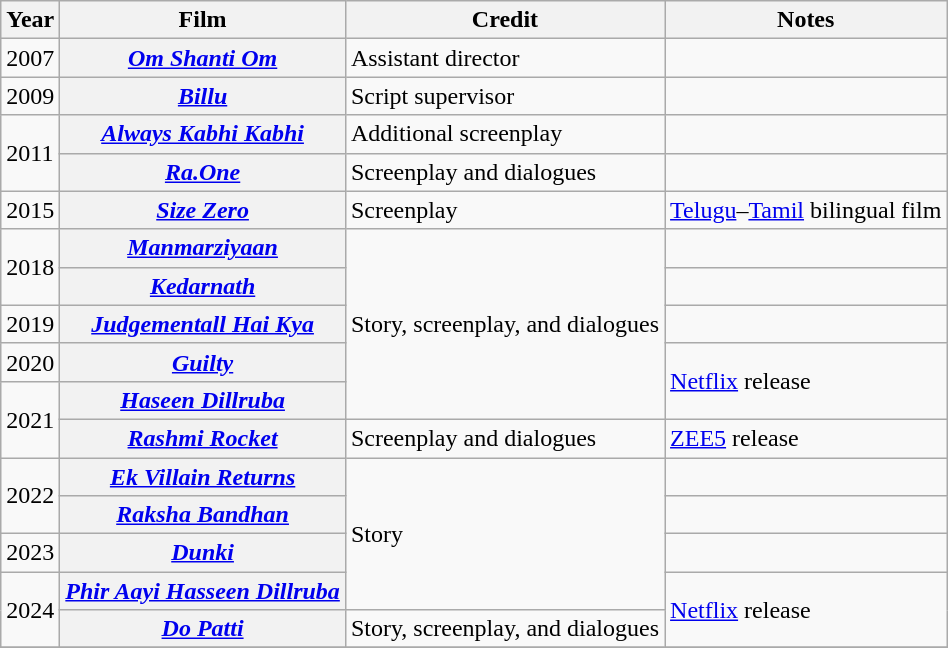<table class="wikitable sortable plainrowheaders">
<tr style="text-align:center;">
<th scope="col">Year</th>
<th scope="col">Film</th>
<th scope="col">Credit</th>
<th class="unsortable" scope="col">Notes</th>
</tr>
<tr>
<td>2007</td>
<th scope="row"><em><a href='#'>Om Shanti Om</a></em></th>
<td>Assistant director</td>
<td></td>
</tr>
<tr>
<td>2009</td>
<th scope="row"><em><a href='#'>Billu</a></em></th>
<td>Script supervisor</td>
<td></td>
</tr>
<tr>
<td rowspan="2">2011</td>
<th scope="row"><em><a href='#'>Always Kabhi Kabhi</a></em></th>
<td>Additional screenplay</td>
<td></td>
</tr>
<tr>
<th scope="row"><em><a href='#'>Ra.One</a></em></th>
<td>Screenplay and dialogues</td>
<td></td>
</tr>
<tr>
<td>2015</td>
<th scope="row"><em><a href='#'>Size Zero</a></em></th>
<td>Screenplay</td>
<td><a href='#'>Telugu</a>–<a href='#'>Tamil</a> bilingual film</td>
</tr>
<tr>
<td rowspan="2">2018</td>
<th scope="row"><em><a href='#'>Manmarziyaan</a></em></th>
<td rowspan="5">Story, screenplay, and dialogues</td>
<td></td>
</tr>
<tr>
<th scope="row"><em><a href='#'>Kedarnath</a></em></th>
<td></td>
</tr>
<tr>
<td>2019</td>
<th scope="row"><em><a href='#'>Judgementall Hai Kya</a></em></th>
<td></td>
</tr>
<tr>
<td>2020</td>
<th scope="row"><em><a href='#'>Guilty</a></em></th>
<td rowspan=2><a href='#'>Netflix</a> release</td>
</tr>
<tr>
<td rowspan=2>2021</td>
<th scope="row"><em><a href='#'>Haseen Dillruba</a></em></th>
</tr>
<tr>
<th scope="row"><em><a href='#'>Rashmi Rocket</a></em></th>
<td>Screenplay and dialogues</td>
<td><a href='#'>ZEE5</a> release</td>
</tr>
<tr>
<td rowspan=2>2022</td>
<th scope="row"><em><a href='#'>Ek Villain Returns</a></em></th>
<td rowspan="4">Story</td>
<td></td>
</tr>
<tr>
<th scope="row"><em><a href='#'>Raksha Bandhan</a></em></th>
<td></td>
</tr>
<tr>
<td>2023</td>
<th scope="row"><em><a href='#'>Dunki</a></em></th>
<td></td>
</tr>
<tr>
<td rowspan="2">2024</td>
<th scope="row"><em><a href='#'>Phir Aayi Hasseen Dillruba</a></em></th>
<td rowspan="2"><a href='#'>Netflix</a> release</td>
</tr>
<tr>
<th scope="row"><em><a href='#'>Do Patti</a></em></th>
<td>Story, screenplay, and dialogues</td>
</tr>
<tr>
</tr>
</table>
